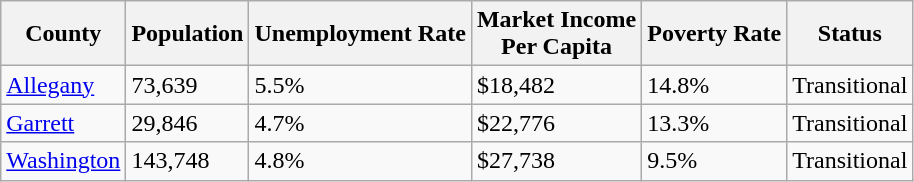<table class="wikitable sortable">
<tr>
<th>County</th>
<th>Population</th>
<th>Unemployment Rate</th>
<th>Market Income<br> Per Capita</th>
<th>Poverty Rate</th>
<th>Status</th>
</tr>
<tr>
<td><a href='#'>Allegany</a></td>
<td>73,639</td>
<td>5.5%</td>
<td>$18,482</td>
<td>14.8%</td>
<td>Transitional</td>
</tr>
<tr>
<td><a href='#'>Garrett</a></td>
<td>29,846</td>
<td>4.7%</td>
<td>$22,776</td>
<td>13.3%</td>
<td>Transitional</td>
</tr>
<tr>
<td><a href='#'>Washington</a></td>
<td>143,748</td>
<td>4.8%</td>
<td>$27,738</td>
<td>9.5%</td>
<td>Transitional</td>
</tr>
</table>
